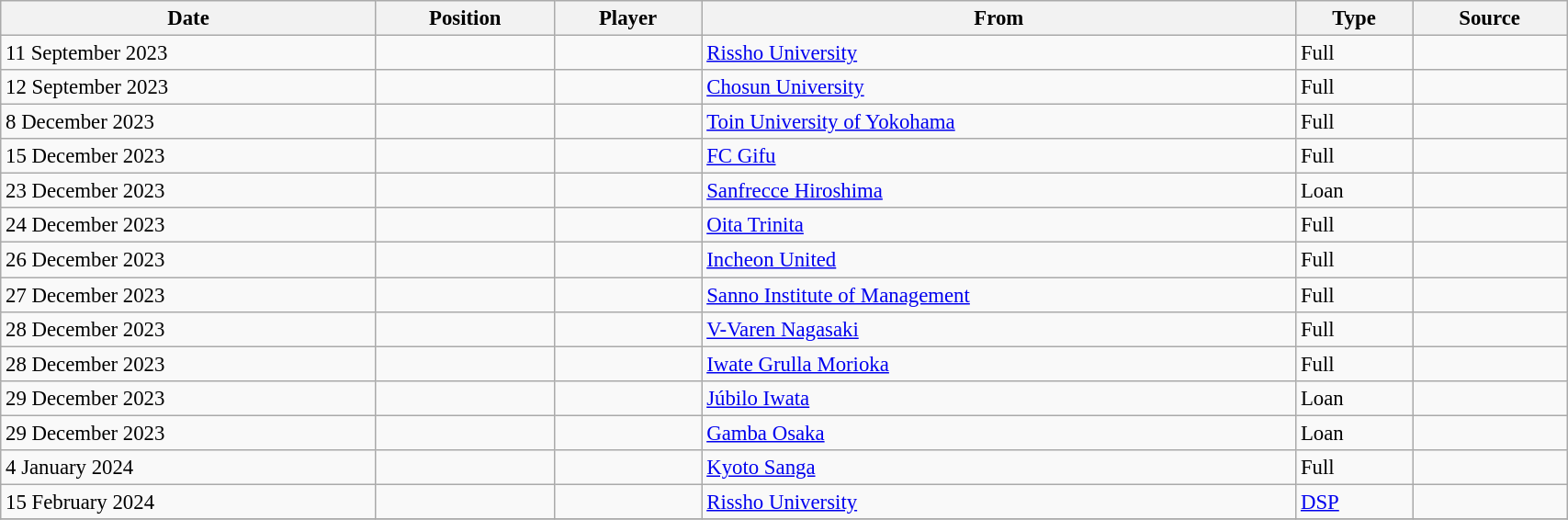<table class="wikitable sortable" style="width:90%; text-align:center; font-size:95%; text-align:left;">
<tr>
<th>Date</th>
<th>Position</th>
<th>Player</th>
<th>From</th>
<th>Type</th>
<th>Source</th>
</tr>
<tr>
<td>11 September 2023</td>
<td></td>
<td></td>
<td> <a href='#'>Rissho University</a></td>
<td>Full</td>
<td></td>
</tr>
<tr>
<td>12 September 2023</td>
<td></td>
<td></td>
<td> <a href='#'>Chosun University</a></td>
<td>Full</td>
<td></td>
</tr>
<tr>
<td>8 December 2023</td>
<td></td>
<td></td>
<td> <a href='#'>Toin University of Yokohama</a></td>
<td>Full</td>
<td></td>
</tr>
<tr>
<td>15 December 2023</td>
<td></td>
<td></td>
<td> <a href='#'>FC Gifu</a></td>
<td>Full</td>
<td></td>
</tr>
<tr>
<td>23 December 2023</td>
<td></td>
<td></td>
<td> <a href='#'>Sanfrecce Hiroshima</a></td>
<td>Loan</td>
<td></td>
</tr>
<tr>
<td>24 December 2023</td>
<td></td>
<td></td>
<td> <a href='#'>Oita Trinita</a></td>
<td>Full</td>
<td></td>
</tr>
<tr>
<td>26 December 2023</td>
<td></td>
<td></td>
<td> <a href='#'>Incheon United</a></td>
<td>Full</td>
<td></td>
</tr>
<tr>
<td>27 December 2023</td>
<td></td>
<td></td>
<td> <a href='#'>Sanno Institute of Management</a></td>
<td>Full</td>
<td></td>
</tr>
<tr>
<td>28 December 2023</td>
<td></td>
<td></td>
<td> <a href='#'>V-Varen Nagasaki</a></td>
<td>Full</td>
<td></td>
</tr>
<tr>
<td>28 December 2023</td>
<td></td>
<td></td>
<td> <a href='#'>Iwate Grulla Morioka</a></td>
<td>Full</td>
<td></td>
</tr>
<tr>
<td>29 December 2023</td>
<td></td>
<td></td>
<td> <a href='#'>Júbilo Iwata</a></td>
<td>Loan</td>
<td></td>
</tr>
<tr>
<td>29 December 2023</td>
<td></td>
<td></td>
<td> <a href='#'>Gamba Osaka</a></td>
<td>Loan</td>
<td></td>
</tr>
<tr>
<td>4 January 2024</td>
<td></td>
<td></td>
<td> <a href='#'>Kyoto Sanga</a></td>
<td>Full</td>
<td></td>
</tr>
<tr>
<td>15 February 2024</td>
<td></td>
<td></td>
<td> <a href='#'>Rissho University</a></td>
<td><a href='#'>DSP</a></td>
<td></td>
</tr>
<tr>
</tr>
</table>
